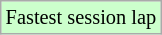<table class="wikitable" style="font-size: 85%;">
<tr style="background:#ccffcc;">
<td>Fastest session lap</td>
</tr>
</table>
